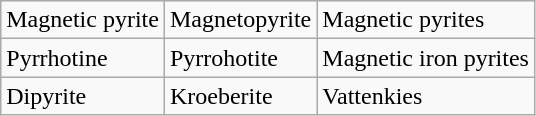<table class="wikitable">
<tr>
<td>Magnetic pyrite</td>
<td>Magnetopyrite</td>
<td>Magnetic pyrites</td>
</tr>
<tr>
<td>Pyrrhotine</td>
<td>Pyrrohotite</td>
<td>Magnetic iron pyrites</td>
</tr>
<tr>
<td>Dipyrite</td>
<td>Kroeberite</td>
<td>Vattenkies</td>
</tr>
</table>
